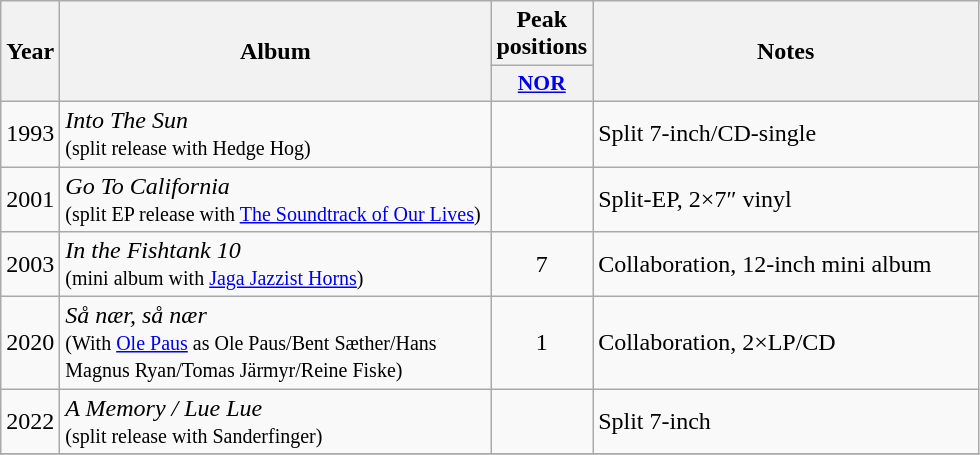<table class="wikitable">
<tr>
<th align="center" rowspan="2" width="10">Year</th>
<th align="center" rowspan="2" width="280">Album</th>
<th align="center" colspan="1" width="20">Peak positions</th>
<th align="center" rowspan="2" width="250">Notes</th>
</tr>
<tr>
<th scope="col" style="width:3em;font-size:90%;"><a href='#'>NOR</a><br></th>
</tr>
<tr>
<td style="text-align:center;">1993</td>
<td><em>Into The Sun </em> <br><small>(split release with Hedge Hog)</small></td>
<td style="text-align:center;"></td>
<td style="text-align:left;">Split 7-inch/CD-single</td>
</tr>
<tr>
<td style="text-align:center;">2001</td>
<td><em>Go To California </em> <br><small>(split EP release with <a href='#'>The Soundtrack of Our Lives</a>)</small></td>
<td style="text-align:center;"></td>
<td style="text-align:left;">Split-EP, 2×7″ vinyl</td>
</tr>
<tr>
<td style="text-align:center;">2003</td>
<td><em>In the Fishtank 10</em> <br><small>(mini album with <a href='#'>Jaga Jazzist Horns</a>)</small></td>
<td style="text-align:center;">7</td>
<td style="text-align:left;">Collaboration, 12-inch mini album</td>
</tr>
<tr>
<td style="text-align:center;">2020</td>
<td><em>Så nær, så nær</em> <br><small>(With <a href='#'>Ole Paus</a> as Ole Paus/Bent Sæther/Hans Magnus Ryan/Tomas Järmyr/Reine Fiske)</small></td>
<td style="text-align:center;">1</td>
<td style="text-align:left;">Collaboration, 2×LP/CD</td>
</tr>
<tr>
<td style="text-align:center;">2022</td>
<td><em>A Memory / Lue Lue </em> <br><small>(split release with Sanderfinger)</small></td>
<td style="text-align:center;"></td>
<td style="text-align:left;">Split 7-inch</td>
</tr>
<tr>
</tr>
</table>
